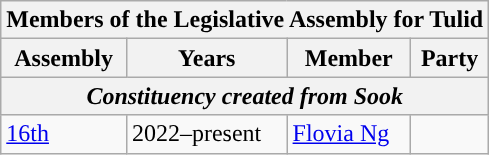<table class=wikitable>
<tr>
<th colspan=4>Members of the Legislative Assembly for Tulid</th>
</tr>
<tr>
<th>Assembly</th>
<th>Years</th>
<th>Member</th>
<th>Party</th>
</tr>
<tr>
<th colspan=4 align=center><em>Constituency created from Sook</em></th>
</tr>
<tr>
<td><a href='#'>16th</a></td>
<td>2022–present</td>
<td><a href='#'>Flovia Ng</a></td>
<td></td>
</tr>
</table>
